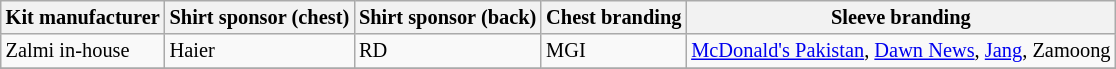<table class="wikitable"  style="font-size:85%;">
<tr>
<th>Kit manufacturer</th>
<th>Shirt sponsor (chest)</th>
<th>Shirt sponsor (back)</th>
<th>Chest branding</th>
<th>Sleeve branding</th>
</tr>
<tr>
<td>Zalmi in-house</td>
<td>Haier</td>
<td>RD</td>
<td>MGI</td>
<td><a href='#'>McDonald's Pakistan</a>, <a href='#'>Dawn News</a>, <a href='#'>Jang</a>, Zamoong</td>
</tr>
<tr>
</tr>
</table>
